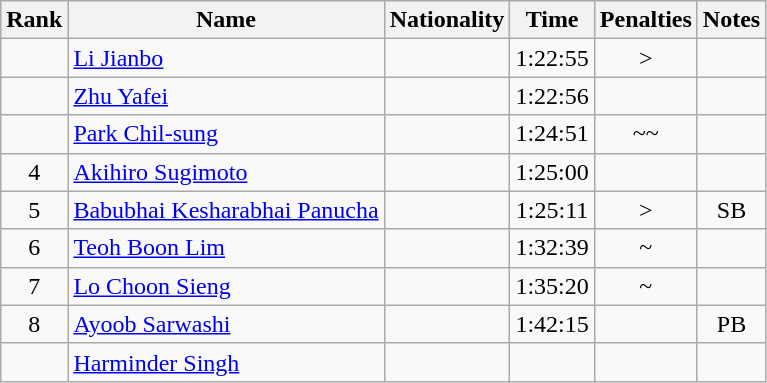<table class="wikitable sortable" style="text-align:center">
<tr>
<th>Rank</th>
<th>Name</th>
<th>Nationality</th>
<th>Time</th>
<th>Penalties</th>
<th>Notes</th>
</tr>
<tr>
<td></td>
<td align=left><a href='#'>Li Jianbo</a></td>
<td align=left></td>
<td>1:22:55</td>
<td>></td>
<td></td>
</tr>
<tr>
<td></td>
<td align=left><a href='#'>Zhu Yafei</a></td>
<td align=left></td>
<td>1:22:56</td>
<td></td>
<td></td>
</tr>
<tr>
<td></td>
<td align=left><a href='#'>Park Chil-sung</a></td>
<td align=left></td>
<td>1:24:51</td>
<td>~~</td>
<td></td>
</tr>
<tr>
<td>4</td>
<td align=left><a href='#'>Akihiro Sugimoto</a></td>
<td align=left></td>
<td>1:25:00</td>
<td></td>
<td></td>
</tr>
<tr>
<td>5</td>
<td align=left><a href='#'>Babubhai Kesharabhai Panucha</a></td>
<td align=left></td>
<td>1:25:11</td>
<td>></td>
<td>SB</td>
</tr>
<tr>
<td>6</td>
<td align=left><a href='#'>Teoh Boon Lim</a></td>
<td align=left></td>
<td>1:32:39</td>
<td>~</td>
<td></td>
</tr>
<tr>
<td>7</td>
<td align=left><a href='#'>Lo Choon Sieng</a></td>
<td align=left></td>
<td>1:35:20</td>
<td>~</td>
<td></td>
</tr>
<tr>
<td>8</td>
<td align=left><a href='#'>Ayoob Sarwashi</a></td>
<td align=left></td>
<td>1:42:15</td>
<td></td>
<td>PB</td>
</tr>
<tr>
<td></td>
<td align=left><a href='#'>Harminder Singh</a></td>
<td align=left></td>
<td></td>
<td></td>
<td></td>
</tr>
</table>
